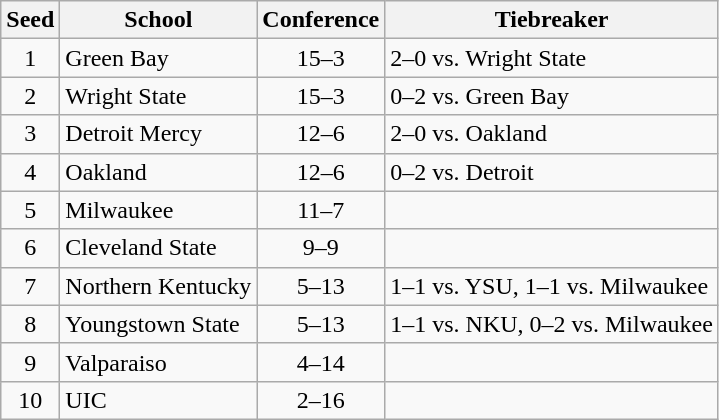<table class="wikitable" style="white-space:nowrap;">
<tr>
<th>Seed</th>
<th>School</th>
<th>Conference</th>
<th>Tiebreaker</th>
</tr>
<tr>
<td align=center>1</td>
<td>Green Bay</td>
<td align=center>15–3</td>
<td>2–0 vs. Wright State</td>
</tr>
<tr>
<td align=center>2</td>
<td>Wright State</td>
<td align=center>15–3</td>
<td>0–2 vs. Green Bay</td>
</tr>
<tr>
<td align=center>3</td>
<td>Detroit Mercy</td>
<td align=center>12–6</td>
<td>2–0 vs. Oakland</td>
</tr>
<tr>
<td align=center>4</td>
<td>Oakland</td>
<td align=center>12–6</td>
<td>0–2 vs. Detroit</td>
</tr>
<tr>
<td align=center>5</td>
<td>Milwaukee</td>
<td align=center>11–7</td>
<td></td>
</tr>
<tr>
<td align=center>6</td>
<td>Cleveland State</td>
<td align=center>9–9</td>
<td></td>
</tr>
<tr>
<td align=center>7</td>
<td>Northern Kentucky</td>
<td align=center>5–13</td>
<td>1–1 vs. YSU, 1–1 vs. Milwaukee</td>
</tr>
<tr>
<td align=center>8</td>
<td>Youngstown State</td>
<td align=center>5–13</td>
<td>1–1 vs. NKU, 0–2 vs. Milwaukee</td>
</tr>
<tr>
<td align=center>9</td>
<td>Valparaiso</td>
<td align=center>4–14</td>
<td></td>
</tr>
<tr>
<td align=center>10</td>
<td>UIC</td>
<td align=center>2–16</td>
<td></td>
</tr>
</table>
